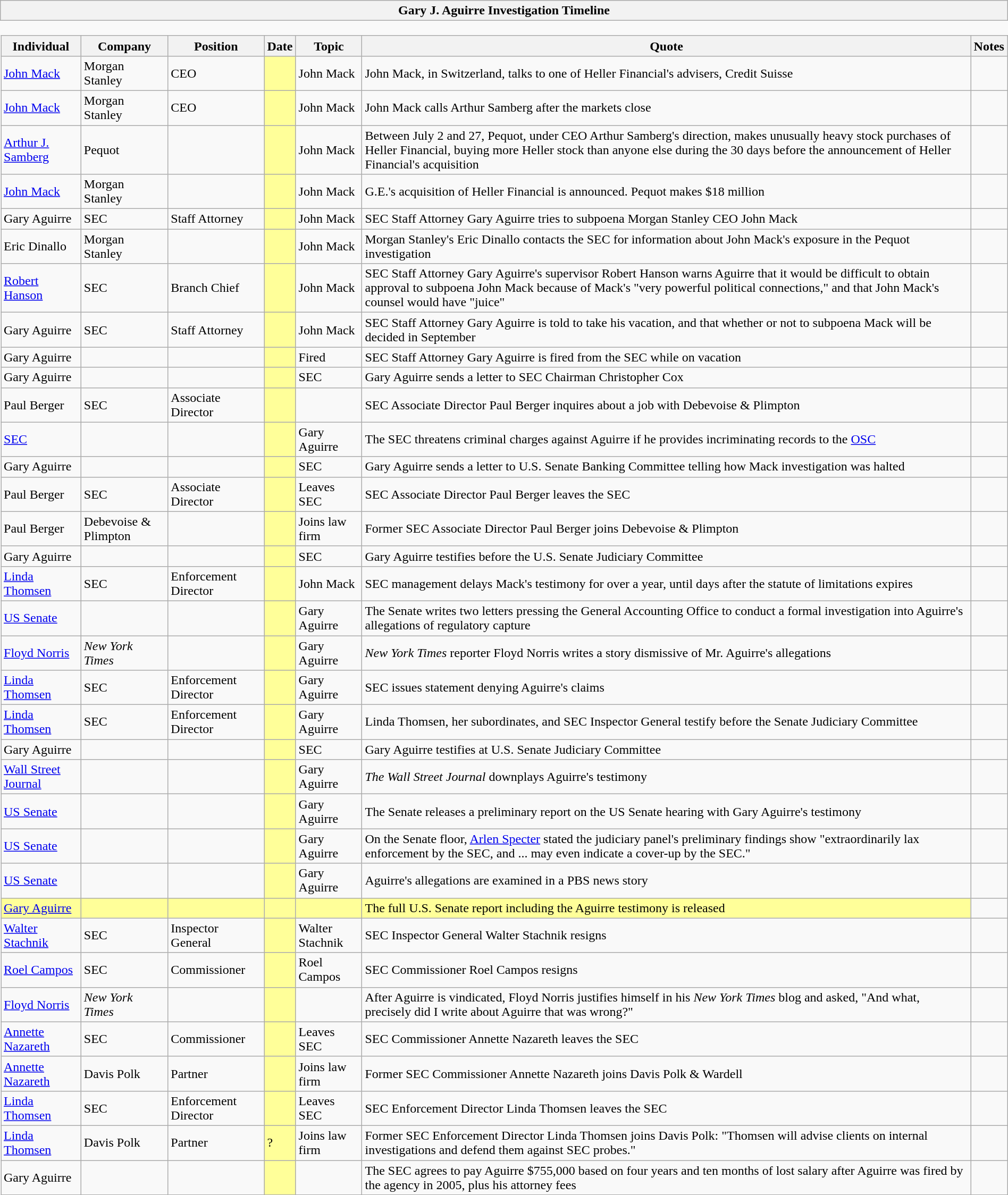<table class="wikitable collapsible collapsed" style="border:none; width:100%">
<tr>
<th>Gary J. Aguirre Investigation Timeline</th>
</tr>
<tr>
<td style="padding:0; border:none;"><br><table class="wikitable sortable" style="margin:0; width:100%;">
<tr>
<th>Individual</th>
<th>Company</th>
<th>Position</th>
<th>Date</th>
<th>Topic</th>
<th>Quote</th>
<th>Notes</th>
</tr>
<tr>
<td><a href='#'>John Mack</a></td>
<td>Morgan Stanley</td>
<td>CEO</td>
<td bgcolor=#FFFF99></td>
<td>John Mack</td>
<td>John Mack, in Switzerland, talks to one of Heller Financial's advisers, Credit Suisse</td>
<td></td>
</tr>
<tr>
<td><a href='#'>John Mack</a></td>
<td>Morgan Stanley</td>
<td>CEO</td>
<td bgcolor=#FFFF99></td>
<td>John Mack</td>
<td>John Mack calls Arthur Samberg after the markets close</td>
<td></td>
</tr>
<tr>
<td><a href='#'>Arthur J. Samberg</a></td>
<td>Pequot</td>
<td></td>
<td bgcolor=#FFFF99></td>
<td>John Mack</td>
<td>Between July 2 and 27, Pequot, under CEO Arthur Samberg's direction, makes unusually heavy stock purchases of Heller Financial, buying more Heller stock than anyone else during the 30 days before the announcement of Heller Financial's acquisition</td>
<td></td>
</tr>
<tr>
<td><a href='#'>John Mack</a></td>
<td>Morgan Stanley</td>
<td></td>
<td bgcolor=#FFFF99></td>
<td>John Mack</td>
<td>G.E.'s acquisition of Heller Financial is announced. Pequot makes $18 million</td>
<td></td>
</tr>
<tr>
<td>Gary Aguirre</td>
<td>SEC</td>
<td>Staff Attorney</td>
<td bgcolor=#FFFF99></td>
<td>John Mack</td>
<td>SEC Staff Attorney Gary Aguirre tries to subpoena Morgan Stanley CEO John Mack</td>
<td></td>
</tr>
<tr>
<td>Eric Dinallo</td>
<td>Morgan Stanley</td>
<td></td>
<td bgcolor=#FFFF99></td>
<td>John Mack</td>
<td>Morgan Stanley's Eric Dinallo contacts the SEC for information about John Mack's exposure in the Pequot investigation</td>
<td></td>
</tr>
<tr>
<td><a href='#'>Robert Hanson</a></td>
<td>SEC</td>
<td>Branch Chief</td>
<td bgcolor=#FFFF99></td>
<td>John Mack</td>
<td>SEC Staff Attorney Gary Aguirre's supervisor Robert Hanson warns Aguirre that it would be difficult to obtain approval to subpoena John Mack because of Mack's "very powerful political connections," and that John Mack's counsel would have "juice"</td>
<td></td>
</tr>
<tr>
<td>Gary Aguirre</td>
<td>SEC</td>
<td>Staff Attorney</td>
<td bgcolor=#FFFF99></td>
<td>John Mack</td>
<td>SEC Staff Attorney Gary Aguirre is told to take his vacation, and that whether or not to subpoena Mack will be decided in September</td>
<td></td>
</tr>
<tr>
<td>Gary Aguirre</td>
<td></td>
<td></td>
<td bgcolor=#FFFF99></td>
<td>Fired</td>
<td>SEC Staff Attorney Gary Aguirre is fired from the SEC while on vacation</td>
<td></td>
</tr>
<tr>
<td>Gary Aguirre</td>
<td></td>
<td></td>
<td bgcolor=#FFFF99></td>
<td>SEC</td>
<td>Gary Aguirre sends a letter to SEC Chairman Christopher Cox</td>
<td></td>
</tr>
<tr>
<td>Paul Berger</td>
<td>SEC</td>
<td>Associate Director</td>
<td bgcolor=#FFFF99></td>
<td></td>
<td>SEC Associate Director Paul Berger inquires about a job with Debevoise & Plimpton</td>
<td></td>
</tr>
<tr>
<td><a href='#'>SEC</a></td>
<td></td>
<td></td>
<td bgcolor=#FFFF99></td>
<td>Gary Aguirre</td>
<td>The SEC threatens criminal charges against Aguirre if he provides incriminating records to the <a href='#'>OSC</a></td>
<td></td>
</tr>
<tr>
<td>Gary Aguirre</td>
<td></td>
<td></td>
<td bgcolor=#FFFF99></td>
<td>SEC</td>
<td>Gary Aguirre sends a letter to U.S. Senate Banking Committee telling how Mack investigation was halted</td>
<td></td>
</tr>
<tr>
<td>Paul Berger</td>
<td>SEC</td>
<td>Associate Director</td>
<td bgcolor=#FFFF99></td>
<td>Leaves SEC</td>
<td>SEC Associate Director Paul Berger leaves the SEC</td>
<td></td>
</tr>
<tr>
<td>Paul Berger</td>
<td>Debevoise & Plimpton</td>
<td></td>
<td bgcolor=#FFFF99></td>
<td>Joins law firm</td>
<td>Former SEC Associate Director Paul Berger joins Debevoise & Plimpton</td>
<td></td>
</tr>
<tr>
<td>Gary Aguirre</td>
<td></td>
<td></td>
<td bgcolor=#FFFF99></td>
<td>SEC</td>
<td>Gary Aguirre testifies before the U.S. Senate Judiciary Committee</td>
<td></td>
</tr>
<tr>
<td><a href='#'>Linda Thomsen</a></td>
<td>SEC</td>
<td>Enforcement Director</td>
<td bgcolor=#FFFF99></td>
<td>John Mack</td>
<td>SEC management delays Mack's testimony for over a year, until days after the statute of limitations expires</td>
<td></td>
</tr>
<tr>
<td><a href='#'>US Senate</a></td>
<td></td>
<td></td>
<td bgcolor=#FFFF99></td>
<td>Gary Aguirre</td>
<td>The Senate writes two letters pressing the General Accounting Office to conduct a formal investigation into Aguirre's allegations of regulatory capture</td>
<td></td>
</tr>
<tr>
<td><a href='#'>Floyd Norris</a></td>
<td><em>New York Times</em></td>
<td></td>
<td bgcolor=#FFFF99></td>
<td>Gary Aguirre</td>
<td><em>New York Times</em> reporter Floyd Norris writes a story dismissive of Mr. Aguirre's allegations</td>
<td></td>
</tr>
<tr>
<td><a href='#'>Linda Thomsen</a></td>
<td>SEC</td>
<td>Enforcement Director</td>
<td bgcolor=#FFFF99></td>
<td>Gary Aguirre</td>
<td>SEC issues statement denying Aguirre's claims</td>
<td></td>
</tr>
<tr>
<td><a href='#'>Linda Thomsen</a></td>
<td>SEC</td>
<td>Enforcement Director</td>
<td bgcolor=#FFFF99></td>
<td>Gary Aguirre</td>
<td>Linda Thomsen, her subordinates, and SEC Inspector General testify before the Senate Judiciary Committee</td>
<td></td>
</tr>
<tr>
<td>Gary Aguirre</td>
<td></td>
<td></td>
<td bgcolor=#FFFF99></td>
<td>SEC</td>
<td>Gary Aguirre testifies at U.S. Senate Judiciary Committee</td>
<td></td>
</tr>
<tr>
<td><a href='#'>Wall Street Journal</a></td>
<td></td>
<td></td>
<td bgcolor=#FFFF99></td>
<td>Gary Aguirre</td>
<td><em>The Wall Street Journal</em> downplays Aguirre's testimony</td>
<td></td>
</tr>
<tr>
<td><a href='#'>US Senate</a></td>
<td></td>
<td></td>
<td bgcolor=#FFFF99></td>
<td>Gary Aguirre</td>
<td>The Senate releases a preliminary report on the US Senate hearing with Gary Aguirre's testimony</td>
<td></td>
</tr>
<tr>
<td><a href='#'>US Senate</a></td>
<td></td>
<td></td>
<td bgcolor=#FFFF99></td>
<td>Gary Aguirre</td>
<td>On the Senate floor, <a href='#'>Arlen Specter</a> stated the judiciary panel's preliminary findings show "extraordinarily lax enforcement by the SEC, and ... may even indicate a cover-up by the SEC."</td>
<td></td>
</tr>
<tr>
<td><a href='#'>US Senate</a></td>
<td></td>
<td></td>
<td bgcolor=#FFFF99></td>
<td>Gary Aguirre</td>
<td>Aguirre's allegations are examined in a PBS news story</td>
<td></td>
</tr>
<tr>
<td bgcolor=#FFFF99><a href='#'>Gary Aguirre</a></td>
<td bgcolor=#FFFF99></td>
<td bgcolor=#FFFF99></td>
<td bgcolor=#FFFF99></td>
<td bgcolor=#FFFF99></td>
<td bgcolor=#FFFF99>The full U.S. Senate report including the Aguirre testimony is released</td>
<td></td>
</tr>
<tr>
<td><a href='#'>Walter Stachnik</a></td>
<td>SEC</td>
<td>Inspector General</td>
<td bgcolor=#FFFF99></td>
<td>Walter Stachnik</td>
<td>SEC Inspector General Walter Stachnik resigns</td>
<td></td>
</tr>
<tr>
<td><a href='#'>Roel Campos</a></td>
<td>SEC</td>
<td>Commissioner</td>
<td bgcolor=#FFFF99></td>
<td>Roel Campos</td>
<td>SEC Commissioner Roel Campos resigns</td>
<td></td>
</tr>
<tr>
<td><a href='#'>Floyd Norris</a></td>
<td><em>New York Times</em></td>
<td></td>
<td bgcolor=#FFFF99></td>
<td></td>
<td>After Aguirre is vindicated, Floyd Norris justifies himself in his <em>New York Times</em> blog and asked, "And what, precisely did I write about Aguirre that was wrong?"</td>
<td></td>
</tr>
<tr>
<td><a href='#'>Annette Nazareth</a></td>
<td>SEC</td>
<td>Commissioner</td>
<td bgcolor=#FFFF99></td>
<td>Leaves SEC</td>
<td>SEC Commissioner Annette Nazareth leaves the SEC</td>
<td></td>
</tr>
<tr>
<td><a href='#'>Annette Nazareth</a></td>
<td>Davis Polk</td>
<td>Partner</td>
<td bgcolor=#FFFF99></td>
<td>Joins law firm</td>
<td>Former SEC Commissioner Annette Nazareth joins Davis Polk & Wardell</td>
<td></td>
</tr>
<tr>
<td><a href='#'>Linda Thomsen</a></td>
<td>SEC</td>
<td>Enforcement Director</td>
<td bgcolor=#FFFF99></td>
<td>Leaves SEC</td>
<td>SEC Enforcement Director Linda Thomsen leaves the SEC</td>
<td></td>
</tr>
<tr>
<td><a href='#'>Linda Thomsen</a></td>
<td>Davis Polk</td>
<td>Partner</td>
<td bgcolor=#FFFF99>?</td>
<td>Joins law firm</td>
<td>Former SEC Enforcement Director Linda Thomsen joins Davis Polk: "Thomsen will advise clients on internal investigations and defend them against SEC probes."</td>
<td></td>
</tr>
<tr>
<td>Gary Aguirre</td>
<td></td>
<td></td>
<td bgcolor=#FFFF99></td>
<td></td>
<td>The SEC agrees to pay Aguirre $755,000 based on four years and ten months of lost salary after Aguirre was fired by the agency in 2005, plus his attorney fees</td>
<td></td>
</tr>
</table>
</td>
</tr>
</table>
